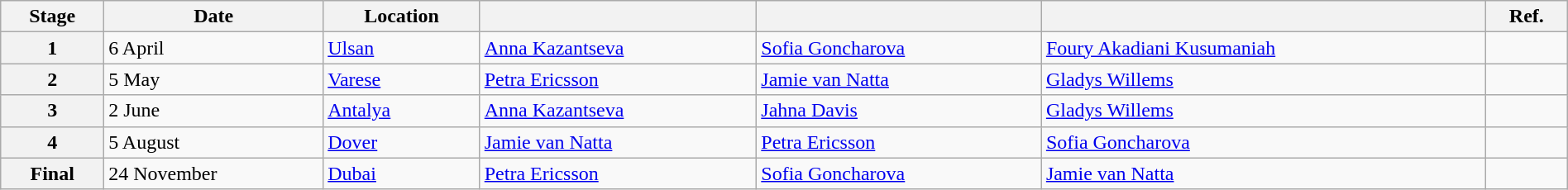<table class="wikitable" style="width:100%">
<tr>
<th>Stage</th>
<th>Date</th>
<th>Location</th>
<th></th>
<th></th>
<th></th>
<th>Ref.</th>
</tr>
<tr>
<th>1</th>
<td>6 April</td>
<td> <a href='#'>Ulsan</a></td>
<td> <a href='#'>Anna Kazantseva</a></td>
<td> <a href='#'>Sofia Goncharova</a></td>
<td> <a href='#'>Foury Akadiani Kusumaniah</a></td>
<td></td>
</tr>
<tr>
<th>2</th>
<td>5 May</td>
<td> <a href='#'>Varese</a></td>
<td> <a href='#'>Petra Ericsson</a></td>
<td> <a href='#'>Jamie van Natta</a></td>
<td> <a href='#'>Gladys Willems</a></td>
<td></td>
</tr>
<tr>
<th>3</th>
<td>2 June</td>
<td> <a href='#'>Antalya</a></td>
<td> <a href='#'>Anna Kazantseva</a></td>
<td> <a href='#'>Jahna Davis</a></td>
<td> <a href='#'>Gladys Willems</a></td>
<td></td>
</tr>
<tr>
<th>4</th>
<td>5 August</td>
<td> <a href='#'>Dover</a></td>
<td> <a href='#'>Jamie van Natta</a></td>
<td> <a href='#'>Petra Ericsson</a></td>
<td> <a href='#'>Sofia Goncharova</a></td>
<td></td>
</tr>
<tr>
<th>Final</th>
<td>24 November</td>
<td> <a href='#'>Dubai</a></td>
<td> <a href='#'>Petra Ericsson</a></td>
<td> <a href='#'>Sofia Goncharova</a></td>
<td> <a href='#'>Jamie van Natta</a></td>
<td></td>
</tr>
</table>
